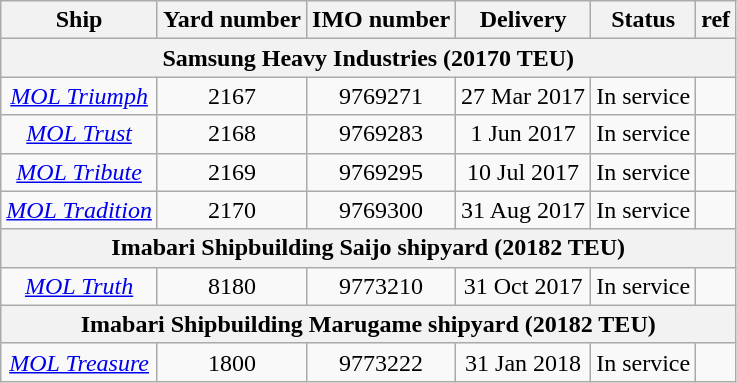<table class="wikitable" style="text-align:center">
<tr>
<th>Ship</th>
<th>Yard number</th>
<th>IMO number</th>
<th>Delivery</th>
<th>Status</th>
<th>ref</th>
</tr>
<tr>
<th colspan="6">Samsung Heavy Industries (20170 TEU)</th>
</tr>
<tr>
<td><em><a href='#'>MOL Triumph</a></em></td>
<td>2167</td>
<td>9769271</td>
<td>27 Mar 2017</td>
<td>In service</td>
<td></td>
</tr>
<tr>
<td><em><a href='#'>MOL Trust</a></em></td>
<td>2168</td>
<td>9769283</td>
<td>1 Jun 2017</td>
<td>In service</td>
<td></td>
</tr>
<tr>
<td><em><a href='#'>MOL Tribute</a></em></td>
<td>2169</td>
<td>9769295</td>
<td>10 Jul 2017</td>
<td>In service</td>
<td></td>
</tr>
<tr>
<td><em><a href='#'>MOL Tradition</a></em></td>
<td>2170</td>
<td>9769300</td>
<td>31 Aug 2017</td>
<td>In service</td>
<td></td>
</tr>
<tr>
<th colspan="6">Imabari Shipbuilding Saijo shipyard (20182 TEU)</th>
</tr>
<tr>
<td><em><a href='#'>MOL Truth</a></em></td>
<td>8180</td>
<td>9773210</td>
<td>31 Oct 2017</td>
<td>In service</td>
<td></td>
</tr>
<tr>
<th colspan="6">Imabari Shipbuilding Marugame shipyard (20182 TEU)</th>
</tr>
<tr>
<td><em><a href='#'>MOL Treasure</a></em></td>
<td>1800</td>
<td>9773222</td>
<td>31 Jan 2018</td>
<td>In service</td>
<td></td>
</tr>
</table>
